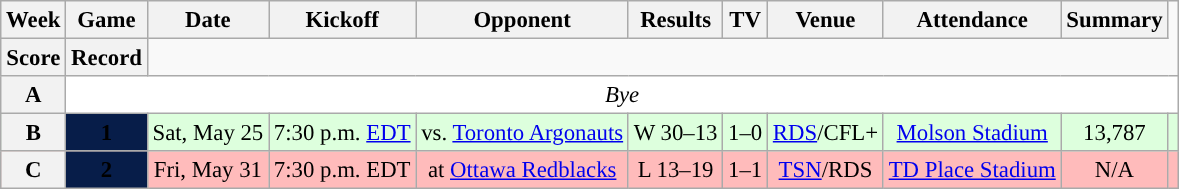<table class="wikitable" style="font-size: 95%;">
<tr>
<th scope="col">Week</th>
<th scope="col">Game</th>
<th scope="col">Date</th>
<th scope="col">Kickoff</th>
<th scope="col">Opponent</th>
<th scope="col">Results</th>
<th scope="col">TV</th>
<th scope="col">Venue</th>
<th scope="col">Attendance</th>
<th scope="col">Summary</th>
</tr>
<tr>
<th scope="col">Score</th>
<th scope="col">Record</th>
</tr>
<tr align="center"= bgcolor="ffffff">
<th align="center"><strong>A</strong></th>
<td colspan=10 align="center" valign="middle"><em>Bye</em></td>
</tr>
<tr align="center"= bgcolor="ddffdd">
<th align="center"><strong>B</strong></th>
<th style="text-align:center; background:#071D49;"><span><strong>1</strong></span></th>
<td align="center">Sat, May 25</td>
<td align="center">7:30 p.m. <a href='#'>EDT</a></td>
<td align="center">vs. <a href='#'>Toronto Argonauts</a></td>
<td align="center">W 30–13</td>
<td align="center">1–0</td>
<td align="center"><a href='#'>RDS</a>/CFL+</td>
<td align="center"><a href='#'>Molson Stadium</a></td>
<td align="center">13,787</td>
<td align="center"></td>
</tr>
<tr align="center"= bgcolor="ffbbbb">
<th align="center"><strong>C</strong></th>
<th style="text-align:center; background:#071D49;"><span><strong>2</strong></span></th>
<td align="center">Fri, May 31</td>
<td align="center">7:30 p.m. EDT</td>
<td align="center">at <a href='#'>Ottawa Redblacks</a></td>
<td align="center">L 13–19</td>
<td align="center">1–1</td>
<td align="center"><a href='#'>TSN</a>/RDS</td>
<td align="center"><a href='#'>TD Place Stadium</a></td>
<td align="center">N/A</td>
<td align="center"></td>
</tr>
</table>
